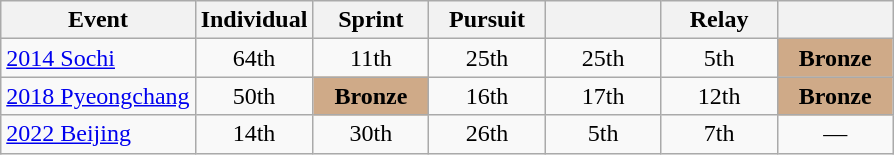<table class="wikitable" style="text-align: center;">
<tr ">
<th>Event</th>
<th style="width:70px;">Individual</th>
<th style="width:70px;">Sprint</th>
<th style="width:70px;">Pursuit</th>
<th style="width:70px;"></th>
<th style="width:70px;">Relay</th>
<th style="width:70px;"></th>
</tr>
<tr>
<td align=left> <a href='#'>2014 Sochi</a></td>
<td>64th</td>
<td>11th</td>
<td>25th</td>
<td>25th</td>
<td>5th</td>
<td style="background:#cfaa88;"><strong>Bronze</strong></td>
</tr>
<tr>
<td align=left> <a href='#'>2018 Pyeongchang</a></td>
<td>50th</td>
<td style="background:#cfaa88;"><strong>Bronze</strong></td>
<td>16th</td>
<td>17th</td>
<td>12th</td>
<td style="background:#cfaa88;"><strong>Bronze</strong></td>
</tr>
<tr>
<td align=left> <a href='#'>2022 Beijing</a></td>
<td>14th</td>
<td>30th</td>
<td>26th</td>
<td>5th</td>
<td>7th</td>
<td>—</td>
</tr>
</table>
